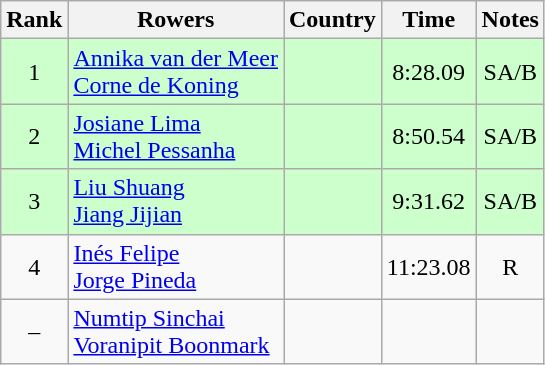<table class="wikitable" style="text-align:center">
<tr>
<th>Rank</th>
<th>Rowers</th>
<th>Country</th>
<th>Time</th>
<th>Notes</th>
</tr>
<tr bgcolor=ccffcc>
<td>1</td>
<td align="left"><a href='#'>Annika van der Meer</a><br><a href='#'>Corne de Koning</a></td>
<td align="left"></td>
<td>8:28.09</td>
<td>SA/B</td>
</tr>
<tr bgcolor=ccffcc>
<td>2</td>
<td align="left"><a href='#'>Josiane Lima</a><br><a href='#'>Michel Pessanha</a></td>
<td align="left"></td>
<td>8:50.54</td>
<td>SA/B</td>
</tr>
<tr bgcolor=ccffcc>
<td>3</td>
<td align="left"><a href='#'>Liu Shuang</a><br><a href='#'>Jiang Jijian</a></td>
<td align="left"></td>
<td>9:31.62</td>
<td>SA/B</td>
</tr>
<tr>
<td>4</td>
<td align="left"><a href='#'>Inés Felipe</a><br><a href='#'>Jorge Pineda</a></td>
<td align="left"></td>
<td>11:23.08</td>
<td>R</td>
</tr>
<tr>
<td>–</td>
<td align="left"><a href='#'>Numtip Sinchai</a><br><a href='#'>Voranipit Boonmark</a></td>
<td align="left"></td>
<td></td>
<td></td>
</tr>
</table>
